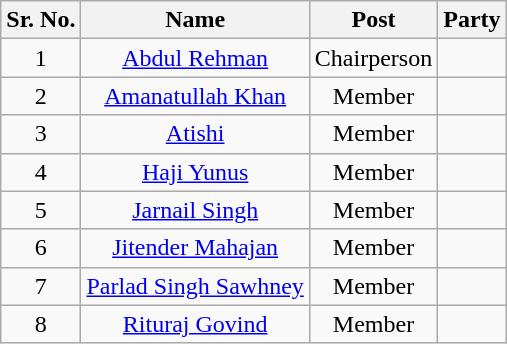<table class="wikitable sortable">
<tr>
<th>Sr. No.</th>
<th>Name</th>
<th>Post</th>
<th colspan="2">Party</th>
</tr>
<tr align="center">
<td>1</td>
<td><a href='#'>Abdul Rehman</a></td>
<td>Chairperson</td>
<td></td>
</tr>
<tr align="center">
<td>2</td>
<td><a href='#'>Amanatullah Khan</a></td>
<td>Member</td>
<td></td>
</tr>
<tr align="center">
<td>3</td>
<td><a href='#'>Atishi</a></td>
<td>Member</td>
<td></td>
</tr>
<tr align="center">
<td>4</td>
<td><a href='#'>Haji Yunus</a></td>
<td>Member</td>
<td></td>
</tr>
<tr align="center">
<td>5</td>
<td><a href='#'>Jarnail Singh</a></td>
<td>Member</td>
<td></td>
</tr>
<tr align="center">
<td>6</td>
<td><a href='#'>Jitender Mahajan</a></td>
<td>Member</td>
<td></td>
</tr>
<tr align="center">
<td>7</td>
<td><a href='#'>Parlad Singh Sawhney</a></td>
<td>Member</td>
<td></td>
</tr>
<tr align="center">
<td>8</td>
<td><a href='#'>Rituraj Govind</a></td>
<td>Member</td>
<td></td>
</tr>
</table>
